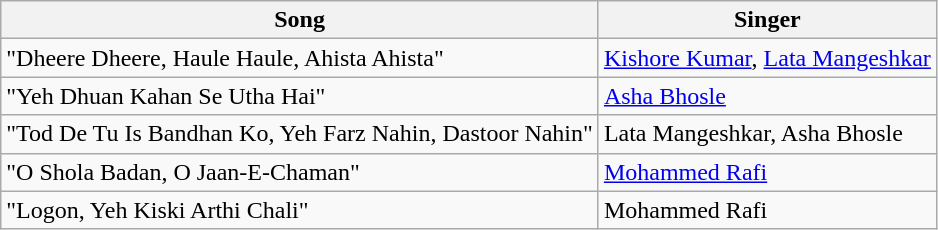<table class="wikitable">
<tr>
<th>Song</th>
<th>Singer</th>
</tr>
<tr>
<td>"Dheere Dheere, Haule Haule, Ahista Ahista"</td>
<td><a href='#'>Kishore Kumar</a>, <a href='#'>Lata Mangeshkar</a></td>
</tr>
<tr>
<td>"Yeh Dhuan Kahan Se Utha Hai"</td>
<td><a href='#'>Asha Bhosle</a></td>
</tr>
<tr>
<td>"Tod De Tu Is Bandhan Ko, Yeh Farz Nahin, Dastoor Nahin"</td>
<td>Lata Mangeshkar, Asha Bhosle</td>
</tr>
<tr>
<td>"O Shola Badan, O Jaan-E-Chaman"</td>
<td><a href='#'>Mohammed Rafi</a></td>
</tr>
<tr>
<td>"Logon, Yeh Kiski Arthi Chali"</td>
<td>Mohammed Rafi</td>
</tr>
</table>
